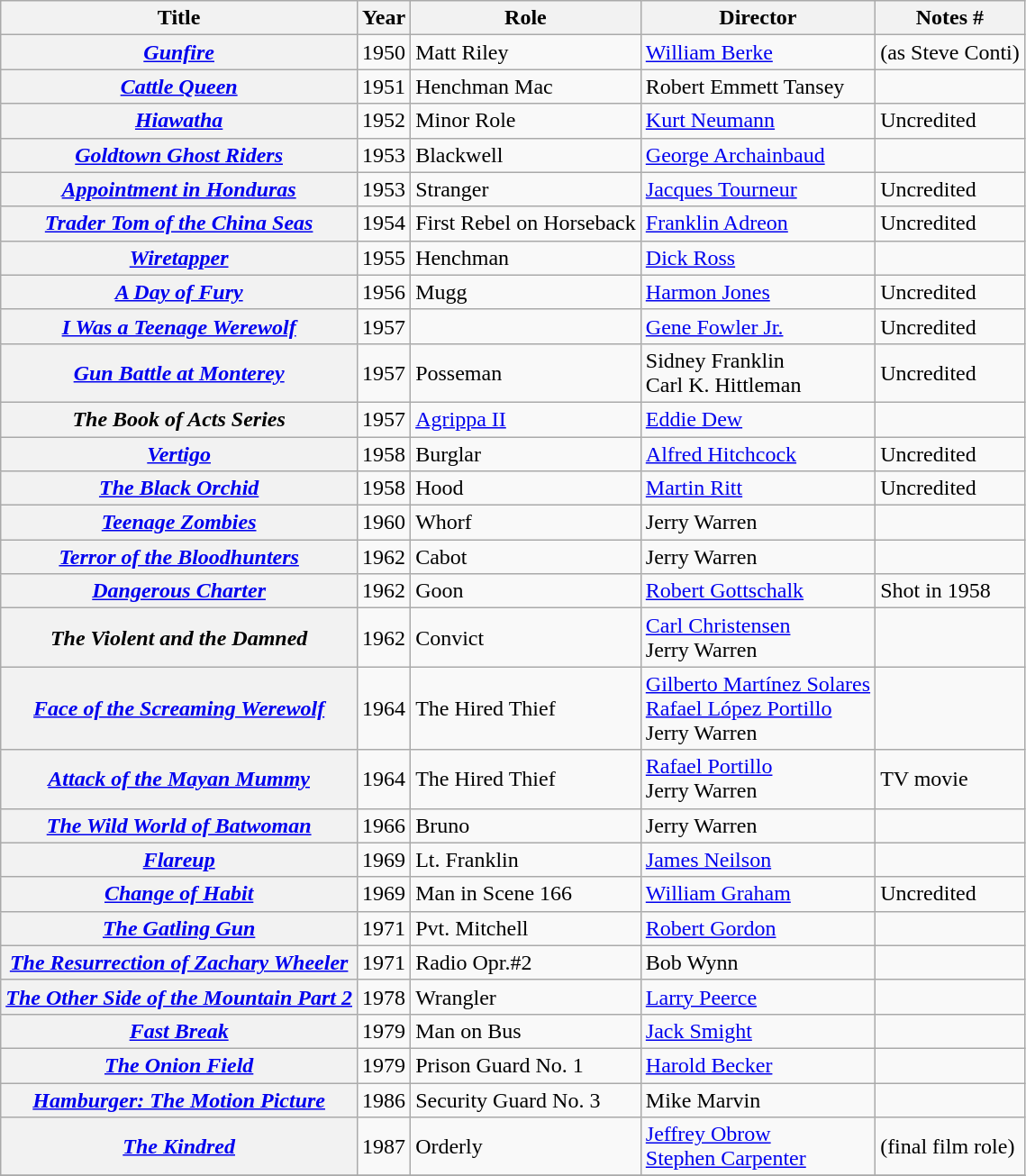<table class="wikitable plainrowheaders sortable">
<tr>
<th scope="col">Title</th>
<th scope="col">Year</th>
<th scope="col">Role</th>
<th scope="col">Director</th>
<th scope="col" class="unsortable">Notes #</th>
</tr>
<tr>
<th scope="row"><em><a href='#'>Gunfire</a></em></th>
<td>1950</td>
<td>Matt Riley</td>
<td><a href='#'>William Berke</a></td>
<td>(as Steve Conti)</td>
</tr>
<tr>
<th scope="row"><em><a href='#'>Cattle Queen</a></em></th>
<td>1951</td>
<td>Henchman Mac</td>
<td>Robert Emmett Tansey</td>
<td></td>
</tr>
<tr>
<th scope="row"><em><a href='#'>Hiawatha</a></em></th>
<td>1952</td>
<td>Minor Role</td>
<td><a href='#'>Kurt Neumann</a></td>
<td>Uncredited</td>
</tr>
<tr>
<th scope="row"><em><a href='#'>Goldtown Ghost Riders</a></em></th>
<td>1953</td>
<td>Blackwell</td>
<td><a href='#'>George Archainbaud</a></td>
<td></td>
</tr>
<tr>
<th scope="row"><em><a href='#'>Appointment in Honduras</a></em></th>
<td>1953</td>
<td>Stranger</td>
<td><a href='#'>Jacques Tourneur</a></td>
<td>Uncredited</td>
</tr>
<tr>
<th scope="row"><em><a href='#'>Trader Tom of the China Seas</a></em></th>
<td>1954</td>
<td>First Rebel on Horseback</td>
<td><a href='#'>Franklin Adreon</a></td>
<td>Uncredited</td>
</tr>
<tr>
<th scope="row"><em><a href='#'>Wiretapper</a></em></th>
<td>1955</td>
<td>Henchman</td>
<td><a href='#'>Dick Ross</a></td>
<td></td>
</tr>
<tr>
<th scope="row"><em><a href='#'>A Day of Fury</a></em></th>
<td>1956</td>
<td>Mugg</td>
<td><a href='#'>Harmon Jones</a></td>
<td>Uncredited</td>
</tr>
<tr>
<th scope="row"><em><a href='#'>I Was a Teenage Werewolf</a></em></th>
<td>1957</td>
<td></td>
<td><a href='#'>Gene Fowler Jr.</a></td>
<td>Uncredited</td>
</tr>
<tr>
<th scope="row"><em><a href='#'>Gun Battle at Monterey</a></em></th>
<td>1957</td>
<td>Posseman</td>
<td>Sidney Franklin<br>Carl K. Hittleman</td>
<td>Uncredited</td>
</tr>
<tr>
<th scope="row"><em>The Book of Acts Series</em></th>
<td>1957</td>
<td><a href='#'>Agrippa II</a></td>
<td><a href='#'>Eddie Dew</a></td>
<td></td>
</tr>
<tr>
<th scope="row"><em><a href='#'>Vertigo</a></em></th>
<td>1958</td>
<td>Burglar</td>
<td><a href='#'>Alfred Hitchcock</a></td>
<td>Uncredited</td>
</tr>
<tr>
<th scope="row"><em><a href='#'>The Black Orchid</a></em></th>
<td>1958</td>
<td>Hood</td>
<td><a href='#'>Martin Ritt</a></td>
<td>Uncredited</td>
</tr>
<tr>
<th scope="row"><em><a href='#'>Teenage Zombies</a></em></th>
<td>1960</td>
<td>Whorf</td>
<td>Jerry Warren</td>
<td></td>
</tr>
<tr>
<th scope="row"><em><a href='#'>Terror of the Bloodhunters</a></em></th>
<td>1962</td>
<td>Cabot</td>
<td>Jerry Warren</td>
<td></td>
</tr>
<tr>
<th scope="row"><em><a href='#'>Dangerous Charter</a></em></th>
<td>1962</td>
<td>Goon</td>
<td><a href='#'>Robert Gottschalk</a></td>
<td>Shot in 1958</td>
</tr>
<tr>
<th scope="row"><em>The Violent and the Damned</em></th>
<td>1962</td>
<td>Convict</td>
<td><a href='#'>Carl Christensen</a><br>Jerry Warren</td>
<td></td>
</tr>
<tr>
<th scope="row"><em><a href='#'>Face of the Screaming Werewolf</a></em></th>
<td>1964</td>
<td>The Hired Thief</td>
<td><a href='#'>Gilberto Martínez Solares</a><br><a href='#'>Rafael López Portillo</a><br>Jerry Warren</td>
<td></td>
</tr>
<tr>
<th scope="row"><em><a href='#'>Attack of the Mayan Mummy</a></em></th>
<td>1964</td>
<td>The Hired Thief</td>
<td><a href='#'>Rafael Portillo</a><br>Jerry Warren</td>
<td>TV movie</td>
</tr>
<tr>
<th scope="row"><em><a href='#'>The Wild World of Batwoman</a></em></th>
<td>1966</td>
<td>Bruno</td>
<td>Jerry Warren</td>
<td></td>
</tr>
<tr>
<th scope="row"><em><a href='#'>Flareup</a></em></th>
<td>1969</td>
<td>Lt. Franklin</td>
<td><a href='#'>James Neilson</a></td>
<td></td>
</tr>
<tr>
<th scope="row"><em><a href='#'>Change of Habit</a></em></th>
<td>1969</td>
<td>Man in Scene 166</td>
<td><a href='#'>William Graham</a></td>
<td>Uncredited</td>
</tr>
<tr>
<th scope="row"><em><a href='#'>The Gatling Gun</a></em></th>
<td>1971</td>
<td>Pvt. Mitchell</td>
<td><a href='#'>Robert Gordon</a></td>
<td></td>
</tr>
<tr>
<th scope="row"><em><a href='#'>The Resurrection of Zachary Wheeler</a></em></th>
<td>1971</td>
<td>Radio Opr.#2</td>
<td>Bob Wynn</td>
<td></td>
</tr>
<tr>
<th scope="row"><em><a href='#'>The Other Side of the Mountain Part 2</a></em></th>
<td>1978</td>
<td>Wrangler</td>
<td><a href='#'>Larry Peerce</a></td>
<td></td>
</tr>
<tr>
<th scope="row"><em><a href='#'>Fast Break</a></em></th>
<td>1979</td>
<td>Man on Bus</td>
<td><a href='#'>Jack Smight</a></td>
<td></td>
</tr>
<tr>
<th scope="row"><em><a href='#'>The Onion Field</a></em></th>
<td>1979</td>
<td>Prison Guard No. 1</td>
<td><a href='#'>Harold Becker</a></td>
<td></td>
</tr>
<tr>
<th scope="row"><em><a href='#'>Hamburger: The Motion Picture</a></em></th>
<td>1986</td>
<td>Security Guard No. 3</td>
<td>Mike Marvin</td>
<td></td>
</tr>
<tr>
<th scope="row"><em><a href='#'>The Kindred</a></em></th>
<td>1987</td>
<td>Orderly</td>
<td><a href='#'>Jeffrey Obrow</a><br><a href='#'>Stephen Carpenter</a></td>
<td>(final film role)</td>
</tr>
<tr>
</tr>
</table>
